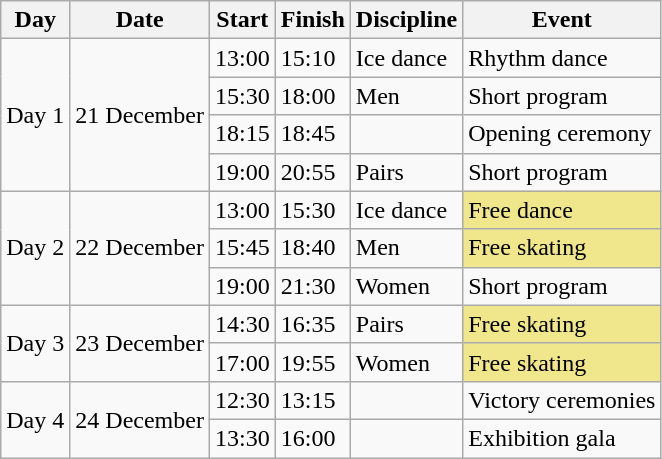<table class="wikitable">
<tr>
<th>Day</th>
<th>Date</th>
<th>Start</th>
<th>Finish</th>
<th>Discipline</th>
<th>Event</th>
</tr>
<tr>
<td rowspan=4>Day 1</td>
<td rowspan=4>21 December</td>
<td>13:00</td>
<td>15:10</td>
<td>Ice dance</td>
<td>Rhythm dance</td>
</tr>
<tr>
<td>15:30</td>
<td>18:00</td>
<td>Men</td>
<td>Short program</td>
</tr>
<tr>
<td>18:15</td>
<td>18:45</td>
<td></td>
<td>Opening ceremony</td>
</tr>
<tr>
<td>19:00</td>
<td>20:55</td>
<td>Pairs</td>
<td>Short program</td>
</tr>
<tr>
<td rowspan=3>Day 2</td>
<td rowspan=3>22 December</td>
<td>13:00</td>
<td>15:30</td>
<td>Ice dance</td>
<td bgcolor=#f0e68c>Free dance</td>
</tr>
<tr>
<td>15:45</td>
<td>18:40</td>
<td>Men</td>
<td bgcolor=#f0e68c>Free skating</td>
</tr>
<tr>
<td>19:00</td>
<td>21:30</td>
<td>Women</td>
<td>Short program</td>
</tr>
<tr>
<td rowspan=2>Day 3</td>
<td rowspan=2>23 December</td>
<td>14:30</td>
<td>16:35</td>
<td>Pairs</td>
<td bgcolor=#f0e68c>Free skating</td>
</tr>
<tr>
<td>17:00</td>
<td>19:55</td>
<td>Women</td>
<td bgcolor=#f0e68c>Free skating</td>
</tr>
<tr>
<td rowspan=2>Day 4</td>
<td rowspan=2>24 December</td>
<td>12:30</td>
<td>13:15</td>
<td></td>
<td>Victory ceremonies</td>
</tr>
<tr>
<td>13:30</td>
<td>16:00</td>
<td></td>
<td>Exhibition gala</td>
</tr>
</table>
